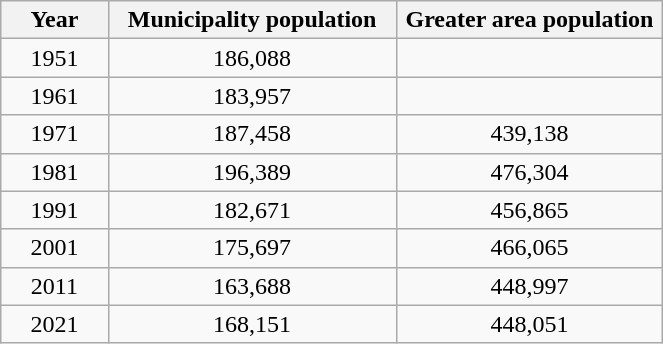<table class="wikitable" style="text-align:center; width:35%;">
<tr>
<th width=5%>Year</th>
<th width=15%>Municipality population</th>
<th width=15%>Greater area population</th>
</tr>
<tr>
<td>1951</td>
<td>186,088</td>
<td></td>
</tr>
<tr>
<td>1961</td>
<td>183,957</td>
<td></td>
</tr>
<tr>
<td>1971</td>
<td>187,458</td>
<td>439,138</td>
</tr>
<tr>
<td>1981</td>
<td>196,389</td>
<td>476,304</td>
</tr>
<tr>
<td>1991</td>
<td>182,671</td>
<td>456,865</td>
</tr>
<tr>
<td>2001</td>
<td>175,697</td>
<td>466,065</td>
</tr>
<tr>
<td>2011</td>
<td>163,688</td>
<td>448,997</td>
</tr>
<tr>
<td>2021</td>
<td>168,151</td>
<td>448,051</td>
</tr>
</table>
